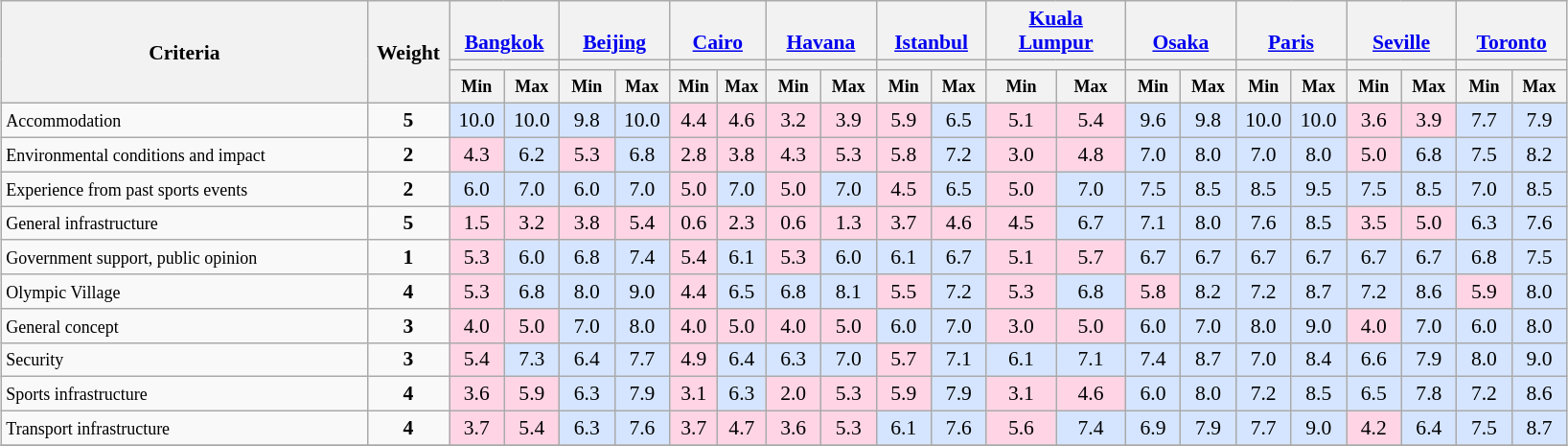<table class="wikitable" style="margin:1em auto; width: 1090px; text-align:center; font-size:90%">
<tr>
<th rowspan="3">Criteria</th>
<th width="50px" rowspan="3">Weight</th>
<th width="70px" colspan="2" valign="bottom"><a href='#'>Bangkok</a></th>
<th width="70px" colspan="2" valign="bottom"><a href='#'>Beijing</a></th>
<th width="60px" colspan="2" valign="bottom"><a href='#'>Cairo</a></th>
<th width="70px" colspan="2" valign="bottom"><a href='#'>Havana</a></th>
<th width="70px" colspan="2" valign="bottom"><a href='#'>Istanbul</a></th>
<th width="90px" colspan="2" valign="bottom"><a href='#'>Kuala Lumpur</a></th>
<th width="70px" colspan="2" valign="bottom"><a href='#'>Osaka</a></th>
<th width="70px" colspan="2" valign="bottom"><a href='#'>Paris</a></th>
<th width="70px" colspan="2" valign="bottom"><a href='#'>Seville</a></th>
<th width="70px" colspan="2" valign="bottom"><a href='#'>Toronto</a></th>
</tr>
<tr>
<th colspan="2"></th>
<th colspan="2"></th>
<th colspan="2"></th>
<th colspan="2"></th>
<th colspan="2"></th>
<th colspan="2"></th>
<th colspan="2"></th>
<th colspan="2"></th>
<th colspan="2"></th>
<th colspan="2"></th>
</tr>
<tr>
<th width="25px"><small>Min</small></th>
<th width="25px"><small>Max</small></th>
<th width="25px"><small>Min</small></th>
<th width="25px"><small>Max</small></th>
<th width="25px"><small>Min</small></th>
<th width="25px"><small>Max</small></th>
<th width="25px"><small>Min</small></th>
<th width="25px"><small>Max</small></th>
<th width="25px"><small>Min</small></th>
<th width="25px"><small>Max</small></th>
<th width="25px"><small>Min</small></th>
<th width="25px"><small>Max</small></th>
<th width="25px"><small>Min</small></th>
<th width="25px"><small>Max</small></th>
<th width="25px"><small>Min</small></th>
<th width="25px"><small>Max</small></th>
<th width="25px"><small>Min</small></th>
<th width="25px"><small>Max</small></th>
<th width="25px"><small>Min</small></th>
<th width="25px"><small>Max</small></th>
</tr>
<tr>
<td align="left"><small>Accommodation</small></td>
<td><strong>5</strong></td>
<td style="background: #d5e5ff">10.0</td>
<td style="background: #d5e5ff">10.0</td>
<td style="background: #d5e5ff">9.8</td>
<td style="background: #d5e5ff">10.0</td>
<td style="background: #ffd5e5">4.4</td>
<td style="background: #ffd5e5">4.6</td>
<td style="background: #ffd5e5">3.2</td>
<td style="background: #ffd5e5">3.9</td>
<td style="background: #ffd5e5">5.9</td>
<td style="background: #d5e5ff">6.5</td>
<td style="background: #ffd5e5">5.1</td>
<td style="background: #ffd5e5">5.4</td>
<td style="background: #d5e5ff">9.6</td>
<td style="background: #d5e5ff">9.8</td>
<td style="background: #d5e5ff">10.0</td>
<td style="background: #d5e5ff">10.0</td>
<td style="background: #ffd5e5">3.6</td>
<td style="background: #ffd5e5">3.9</td>
<td style="background: #d5e5ff">7.7</td>
<td style="background: #d5e5ff">7.9</td>
</tr>
<tr>
<td align="left"><small>Environmental conditions and impact</small></td>
<td><strong>2</strong></td>
<td style="background: #ffd5e5">4.3</td>
<td style="background: #d5e5ff">6.2</td>
<td style="background: #ffd5e5">5.3</td>
<td style="background: #d5e5ff">6.8</td>
<td style="background: #ffd5e5">2.8</td>
<td style="background: #ffd5e5">3.8</td>
<td style="background: #ffd5e5">4.3</td>
<td style="background: #ffd5e5">5.3</td>
<td style="background: #ffd5e5">5.8</td>
<td style="background: #d5e5ff">7.2</td>
<td style="background: #ffd5e5">3.0</td>
<td style="background: #ffd5e5">4.8</td>
<td style="background: #d5e5ff">7.0</td>
<td style="background: #d5e5ff">8.0</td>
<td style="background: #d5e5ff">7.0</td>
<td style="background: #d5e5ff">8.0</td>
<td style="background: #ffd5e5">5.0</td>
<td style="background: #d5e5ff">6.8</td>
<td style="background: #d5e5ff">7.5</td>
<td style="background: #d5e5ff">8.2</td>
</tr>
<tr>
<td align="left"><small>Experience from past sports events</small></td>
<td><strong>2</strong></td>
<td style="background: #d5e5ff">6.0</td>
<td style="background: #d5e5ff">7.0</td>
<td style="background: #d5e5ff">6.0</td>
<td style="background: #d5e5ff">7.0</td>
<td style="background: #ffd5e5">5.0</td>
<td style="background: #d5e5ff">7.0</td>
<td style="background: #ffd5e5">5.0</td>
<td style="background: #d5e5ff">7.0</td>
<td style="background: #ffd5e5">4.5</td>
<td style="background: #d5e5ff">6.5</td>
<td style="background: #ffd5e5">5.0</td>
<td style="background: #d5e5ff">7.0</td>
<td style="background: #d5e5ff">7.5</td>
<td style="background: #d5e5ff">8.5</td>
<td style="background: #d5e5ff">8.5</td>
<td style="background: #d5e5ff">9.5</td>
<td style="background: #d5e5ff">7.5</td>
<td style="background: #d5e5ff">8.5</td>
<td style="background: #d5e5ff">7.0</td>
<td style="background: #d5e5ff">8.5</td>
</tr>
<tr>
<td align="left"><small>General infrastructure</small></td>
<td><strong>5</strong></td>
<td style="background: #ffd5e5">1.5</td>
<td style="background: #ffd5e5">3.2</td>
<td style="background: #ffd5e5">3.8</td>
<td style="background: #ffd5e5">5.4</td>
<td style="background: #ffd5e5">0.6</td>
<td style="background: #ffd5e5">2.3</td>
<td style="background: #ffd5e5">0.6</td>
<td style="background: #ffd5e5">1.3</td>
<td style="background: #ffd5e5">3.7</td>
<td style="background: #ffd5e5">4.6</td>
<td style="background: #ffd5e5">4.5</td>
<td style="background: #d5e5ff">6.7</td>
<td style="background: #d5e5ff">7.1</td>
<td style="background: #d5e5ff">8.0</td>
<td style="background: #d5e5ff">7.6</td>
<td style="background: #d5e5ff">8.5</td>
<td style="background: #ffd5e5">3.5</td>
<td style="background: #ffd5e5">5.0</td>
<td style="background: #d5e5ff">6.3</td>
<td style="background: #d5e5ff">7.6</td>
</tr>
<tr>
<td align="left"><small>Government support, public opinion</small></td>
<td><strong>1</strong></td>
<td style="background: #ffd5e5">5.3</td>
<td style="background: #d5e5ff">6.0</td>
<td style="background: #d5e5ff">6.8</td>
<td style="background: #d5e5ff">7.4</td>
<td style="background: #ffd5e5">5.4</td>
<td style="background: #d5e5ff">6.1</td>
<td style="background: #ffd5e5">5.3</td>
<td style="background: #d5e5ff">6.0</td>
<td style="background: #d5e5ff">6.1</td>
<td style="background: #d5e5ff">6.7</td>
<td style="background: #ffd5e5">5.1</td>
<td style="background: #ffd5e5">5.7</td>
<td style="background: #d5e5ff">6.7</td>
<td style="background: #d5e5ff">6.7</td>
<td style="background: #d5e5ff">6.7</td>
<td style="background: #d5e5ff">6.7</td>
<td style="background: #d5e5ff">6.7</td>
<td style="background: #d5e5ff">6.7</td>
<td style="background: #d5e5ff">6.8</td>
<td style="background: #d5e5ff">7.5</td>
</tr>
<tr>
<td align="left"><small>Olympic Village</small></td>
<td><strong>4</strong></td>
<td style="background: #ffd5e5">5.3</td>
<td style="background: #d5e5ff">6.8</td>
<td style="background: #d5e5ff">8.0</td>
<td style="background: #d5e5ff">9.0</td>
<td style="background: #ffd5e5">4.4</td>
<td style="background: #d5e5ff">6.5</td>
<td style="background: #d5e5ff">6.8</td>
<td style="background: #d5e5ff">8.1</td>
<td style="background: #ffd5e5">5.5</td>
<td style="background: #d5e5ff">7.2</td>
<td style="background: #ffd5e5">5.3</td>
<td style="background: #d5e5ff">6.8</td>
<td style="background: #ffd5e5">5.8</td>
<td style="background: #d5e5ff">8.2</td>
<td style="background: #d5e5ff">7.2</td>
<td style="background: #d5e5ff">8.7</td>
<td style="background: #d5e5ff">7.2</td>
<td style="background: #d5e5ff">8.6</td>
<td style="background: #ffd5e5">5.9</td>
<td style="background: #d5e5ff">8.0</td>
</tr>
<tr>
<td align="left"><small>General concept</small></td>
<td><strong>3</strong></td>
<td style="background: #ffd5e5">4.0</td>
<td style="background: #ffd5e5">5.0</td>
<td style="background: #d5e5ff">7.0</td>
<td style="background: #d5e5ff">8.0</td>
<td style="background: #ffd5e5">4.0</td>
<td style="background: #ffd5e5">5.0</td>
<td style="background: #ffd5e5">4.0</td>
<td style="background: #ffd5e5">5.0</td>
<td style="background: #d5e5ff">6.0</td>
<td style="background: #d5e5ff">7.0</td>
<td style="background: #ffd5e5">3.0</td>
<td style="background: #ffd5e5">5.0</td>
<td style="background: #d5e5ff">6.0</td>
<td style="background: #d5e5ff">7.0</td>
<td style="background: #d5e5ff">8.0</td>
<td style="background: #d5e5ff">9.0</td>
<td style="background: #ffd5e5">4.0</td>
<td style="background: #d5e5ff">7.0</td>
<td style="background: #d5e5ff">6.0</td>
<td style="background: #d5e5ff">8.0</td>
</tr>
<tr>
<td align="left"><small>Security</small></td>
<td><strong>3</strong></td>
<td style="background: #ffd5e5">5.4</td>
<td style="background: #d5e5ff">7.3</td>
<td style="background: #d5e5ff">6.4</td>
<td style="background: #d5e5ff">7.7</td>
<td style="background: #ffd5e5">4.9</td>
<td style="background: #d5e5ff">6.4</td>
<td style="background: #d5e5ff">6.3</td>
<td style="background: #d5e5ff">7.0</td>
<td style="background: #ffd5e5">5.7</td>
<td style="background: #d5e5ff">7.1</td>
<td style="background: #d5e5ff">6.1</td>
<td style="background: #d5e5ff">7.1</td>
<td style="background: #d5e5ff">7.4</td>
<td style="background: #d5e5ff">8.7</td>
<td style="background: #d5e5ff">7.0</td>
<td style="background: #d5e5ff">8.4</td>
<td style="background: #d5e5ff">6.6</td>
<td style="background: #d5e5ff">7.9</td>
<td style="background: #d5e5ff">8.0</td>
<td style="background: #d5e5ff">9.0</td>
</tr>
<tr>
<td align="left"><small>Sports infrastructure</small></td>
<td><strong>4</strong></td>
<td style="background: #ffd5e5">3.6</td>
<td style="background: #ffd5e5">5.9</td>
<td style="background: #d5e5ff">6.3</td>
<td style="background: #d5e5ff">7.9</td>
<td style="background: #ffd5e5">3.1</td>
<td style="background: #d5e5ff">6.3</td>
<td style="background: #ffd5e5">2.0</td>
<td style="background: #ffd5e5">5.3</td>
<td style="background: #ffd5e5">5.9</td>
<td style="background: #d5e5ff">7.9</td>
<td style="background: #ffd5e5">3.1</td>
<td style="background: #ffd5e5">4.6</td>
<td style="background: #d5e5ff">6.0</td>
<td style="background: #d5e5ff">8.0</td>
<td style="background: #d5e5ff">7.2</td>
<td style="background: #d5e5ff">8.5</td>
<td style="background: #d5e5ff">6.5</td>
<td style="background: #d5e5ff">7.8</td>
<td style="background: #d5e5ff">7.2</td>
<td style="background: #d5e5ff">8.6</td>
</tr>
<tr>
<td align="left"><small>Transport infrastructure</small></td>
<td><strong>4</strong></td>
<td style="background: #ffd5e5">3.7</td>
<td style="background: #ffd5e5">5.4</td>
<td style="background: #d5e5ff">6.3</td>
<td style="background: #d5e5ff">7.6</td>
<td style="background: #ffd5e5">3.7</td>
<td style="background: #ffd5e5">4.7</td>
<td style="background: #ffd5e5">3.6</td>
<td style="background: #ffd5e5">5.3</td>
<td style="background: #d5e5ff">6.1</td>
<td style="background: #d5e5ff">7.6</td>
<td style="background: #ffd5e5">5.6</td>
<td style="background: #d5e5ff">7.4</td>
<td style="background: #d5e5ff">6.9</td>
<td style="background: #d5e5ff">7.9</td>
<td style="background: #d5e5ff">7.7</td>
<td style="background: #d5e5ff">9.0</td>
<td style="background: #ffd5e5">4.2</td>
<td style="background: #d5e5ff">6.4</td>
<td style="background: #d5e5ff">7.5</td>
<td style="background: #d5e5ff">8.7</td>
</tr>
<tr>
</tr>
</table>
